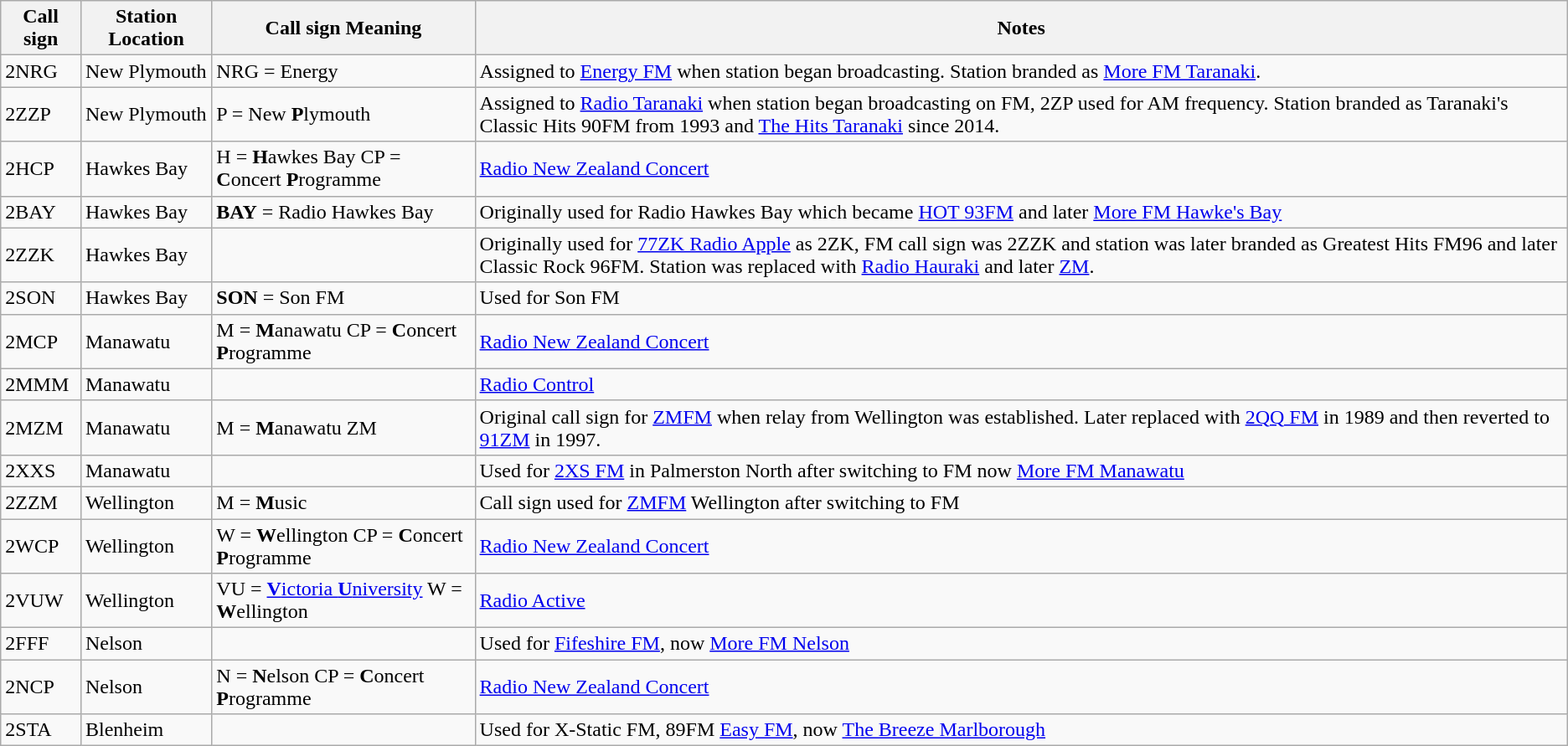<table class="wikitable">
<tr>
<th>Call sign</th>
<th>Station Location</th>
<th>Call sign Meaning</th>
<th>Notes</th>
</tr>
<tr>
<td>2NRG</td>
<td>New Plymouth</td>
<td>NRG = Energy</td>
<td>Assigned to <a href='#'>Energy FM</a> when station began broadcasting. Station branded as <a href='#'>More FM Taranaki</a>.</td>
</tr>
<tr>
<td>2ZZP</td>
<td>New Plymouth</td>
<td>P = New <strong>P</strong>lymouth</td>
<td>Assigned to <a href='#'>Radio Taranaki</a> when station began broadcasting on FM, 2ZP used for AM frequency. Station branded as Taranaki's Classic Hits 90FM from 1993 and <a href='#'>The Hits Taranaki</a> since 2014.</td>
</tr>
<tr>
<td>2HCP</td>
<td>Hawkes Bay</td>
<td>H = <strong>H</strong>awkes Bay CP = <strong>C</strong>oncert <strong>P</strong>rogramme</td>
<td><a href='#'>Radio New Zealand Concert</a></td>
</tr>
<tr>
<td>2BAY</td>
<td>Hawkes Bay</td>
<td><strong>BAY</strong> = Radio Hawkes Bay</td>
<td>Originally used for Radio Hawkes Bay which became <a href='#'>HOT 93FM</a> and later <a href='#'>More FM Hawke's Bay</a></td>
</tr>
<tr>
<td>2ZZK</td>
<td>Hawkes Bay</td>
<td></td>
<td>Originally used for <a href='#'>77ZK Radio Apple</a> as 2ZK, FM call sign was 2ZZK and station was later branded as Greatest Hits FM96 and later Classic Rock 96FM. Station was replaced with <a href='#'>Radio Hauraki</a> and later <a href='#'>ZM</a>.</td>
</tr>
<tr>
<td>2SON</td>
<td>Hawkes Bay</td>
<td><strong>SON</strong> = Son FM</td>
<td>Used for Son FM</td>
</tr>
<tr>
<td>2MCP</td>
<td>Manawatu</td>
<td>M = <strong>M</strong>anawatu CP = <strong>C</strong>oncert <strong>P</strong>rogramme</td>
<td><a href='#'>Radio New Zealand Concert</a></td>
</tr>
<tr>
<td>2MMM</td>
<td>Manawatu</td>
<td></td>
<td><a href='#'>Radio Control</a></td>
</tr>
<tr>
<td>2MZM</td>
<td>Manawatu</td>
<td>M = <strong>M</strong>anawatu ZM</td>
<td>Original call sign for <a href='#'>ZMFM</a> when relay from Wellington was established. Later replaced with <a href='#'>2QQ FM</a> in 1989 and then reverted to <a href='#'>91ZM</a> in 1997.</td>
</tr>
<tr>
<td>2XXS</td>
<td>Manawatu</td>
<td></td>
<td>Used for <a href='#'>2XS FM</a> in Palmerston North after switching to FM now <a href='#'>More FM Manawatu</a></td>
</tr>
<tr>
<td>2ZZM</td>
<td>Wellington</td>
<td>M = <strong>M</strong>usic</td>
<td>Call sign used for <a href='#'>ZMFM</a> Wellington after switching to FM</td>
</tr>
<tr>
<td>2WCP</td>
<td>Wellington</td>
<td>W = <strong>W</strong>ellington CP = <strong>C</strong>oncert <strong>P</strong>rogramme</td>
<td><a href='#'>Radio New Zealand Concert</a></td>
</tr>
<tr>
<td>2VUW</td>
<td>Wellington</td>
<td>VU = <a href='#'><strong>V</strong>ictoria <strong>U</strong>niversity</a> W = <strong>W</strong>ellington</td>
<td><a href='#'>Radio Active</a></td>
</tr>
<tr>
<td>2FFF</td>
<td>Nelson</td>
<td></td>
<td>Used for <a href='#'>Fifeshire FM</a>, now <a href='#'>More FM Nelson</a></td>
</tr>
<tr>
<td>2NCP</td>
<td>Nelson</td>
<td>N = <strong>N</strong>elson CP = <strong>C</strong>oncert <strong>P</strong>rogramme</td>
<td><a href='#'>Radio New Zealand Concert</a></td>
</tr>
<tr>
<td>2STA</td>
<td>Blenheim</td>
<td></td>
<td>Used for X-Static FM, 89FM <a href='#'>Easy FM</a>, now <a href='#'>The Breeze Marlborough</a></td>
</tr>
</table>
